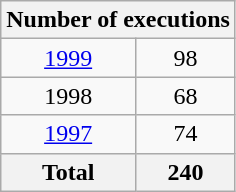<table class="wikitable" style="text-align:center;">
<tr>
<th ! colspan="2">Number of executions</th>
</tr>
<tr>
<td><a href='#'>1999</a></td>
<td>98</td>
</tr>
<tr>
<td>1998</td>
<td>68</td>
</tr>
<tr>
<td><a href='#'>1997</a></td>
<td>74</td>
</tr>
<tr>
<th>Total</th>
<th>240</th>
</tr>
</table>
